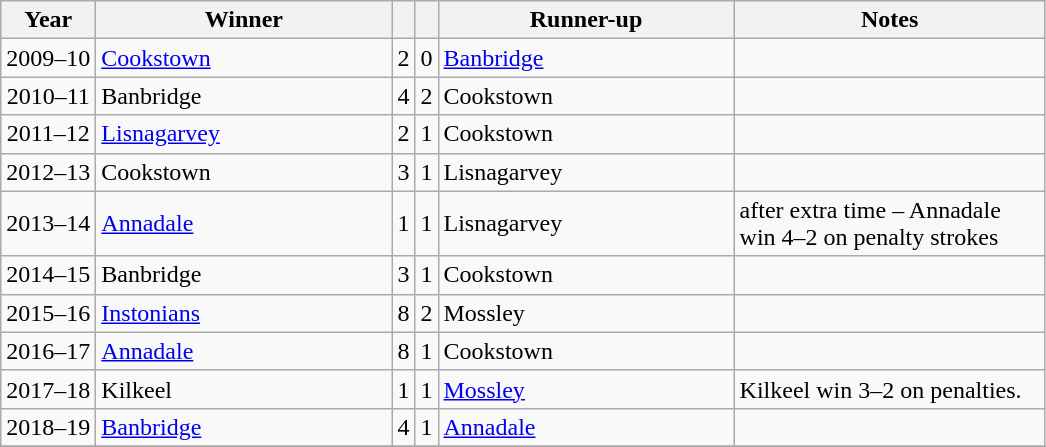<table class="wikitable">
<tr>
<th>Year</th>
<th>Winner</th>
<th></th>
<th></th>
<th>Runner-up</th>
<th>Notes</th>
</tr>
<tr>
<td align="center">2009–10</td>
<td width=190><a href='#'>Cookstown</a></td>
<td align="center">2</td>
<td align="center">0</td>
<td width=190><a href='#'>Banbridge</a></td>
<td width=200></td>
</tr>
<tr>
<td align="center">2010–11</td>
<td>Banbridge</td>
<td>4</td>
<td>2</td>
<td>Cookstown</td>
<td></td>
</tr>
<tr>
<td align="center">2011–12</td>
<td><a href='#'>Lisnagarvey</a></td>
<td>2</td>
<td>1</td>
<td>Cookstown</td>
<td></td>
</tr>
<tr>
<td align="center">2012–13</td>
<td>Cookstown</td>
<td>3</td>
<td>1</td>
<td>Lisnagarvey</td>
<td></td>
</tr>
<tr>
<td align="center">2013–14</td>
<td><a href='#'>Annadale</a></td>
<td>1</td>
<td>1</td>
<td>Lisnagarvey</td>
<td>after extra time – Annadale win 4–2 on penalty strokes</td>
</tr>
<tr>
<td align="center">2014–15</td>
<td>Banbridge</td>
<td>3</td>
<td>1</td>
<td>Cookstown</td>
<td></td>
</tr>
<tr>
<td align="center">2015–16</td>
<td><a href='#'>Instonians</a></td>
<td>8</td>
<td>2</td>
<td>Mossley</td>
<td></td>
</tr>
<tr>
<td align="center">2016–17</td>
<td><a href='#'>Annadale</a></td>
<td>8</td>
<td>1</td>
<td>Cookstown</td>
<td></td>
</tr>
<tr>
<td align="center">2017–18</td>
<td>Kilkeel</td>
<td>1</td>
<td>1</td>
<td><a href='#'>Mossley</a></td>
<td>Kilkeel win 3–2 on penalties.</td>
</tr>
<tr>
<td align="center">2018–19</td>
<td><a href='#'>Banbridge</a></td>
<td>4</td>
<td>1</td>
<td><a href='#'>Annadale</a></td>
<td></td>
</tr>
<tr>
</tr>
</table>
